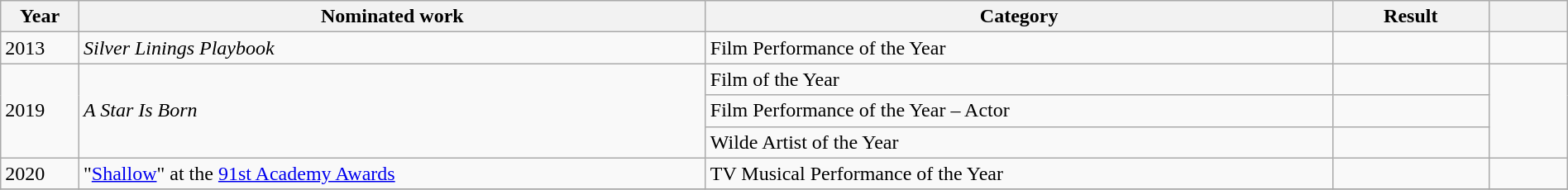<table class="wikitable" style="width:100%;">
<tr>
<th width=5%>Year</th>
<th style="width:40%;">Nominated work</th>
<th style="width:40%;">Category</th>
<th style="width:10%;">Result</th>
<th width=5%></th>
</tr>
<tr>
<td>2013</td>
<td><em>Silver Linings Playbook</em></td>
<td>Film Performance of the Year</td>
<td></td>
<td style="text-align:center;"></td>
</tr>
<tr>
<td rowspan="3">2019</td>
<td rowspan="3"><em>A Star Is Born</em></td>
<td>Film of the Year</td>
<td></td>
<td rowspan="3" style="text-align:center;"><br></td>
</tr>
<tr>
<td>Film Performance of the Year – Actor</td>
<td></td>
</tr>
<tr>
<td>Wilde Artist of the Year</td>
<td></td>
</tr>
<tr>
<td>2020</td>
<td>"<a href='#'>Shallow</a>" at the <a href='#'>91st Academy Awards</a></td>
<td>TV Musical Performance of the Year</td>
<td></td>
<td style="text-align:center;"></td>
</tr>
<tr>
</tr>
</table>
